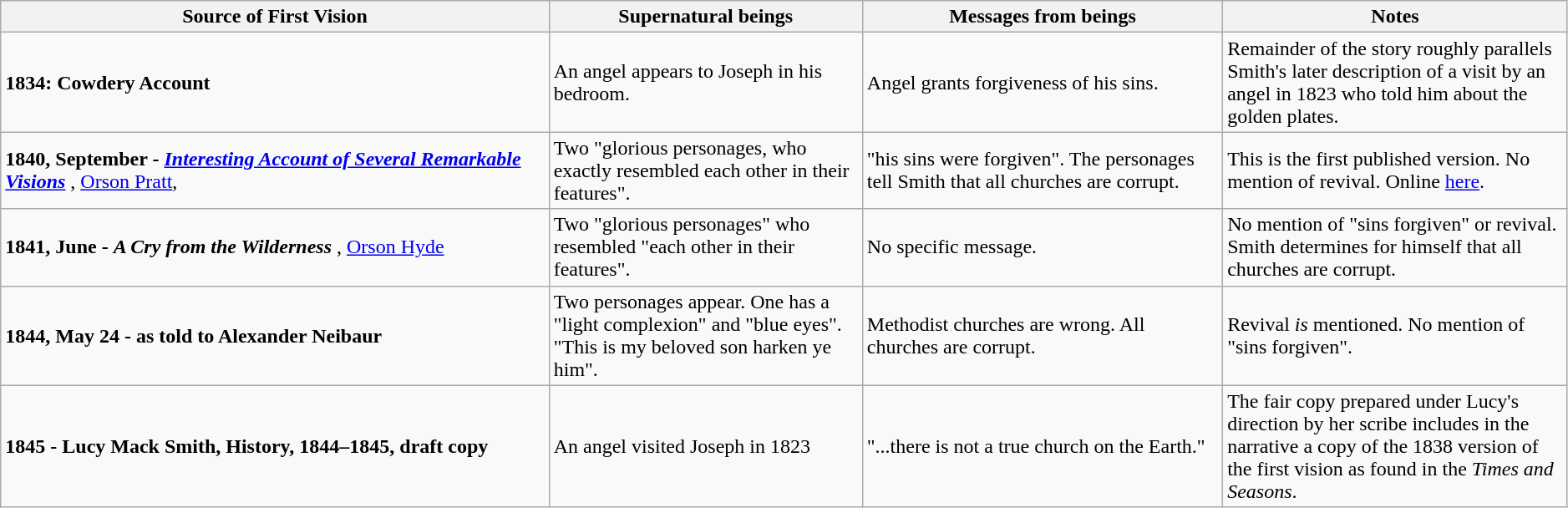<table class="wikitable" style="width:99%;">
<tr>
<th width=35%>Source of First Vision</th>
<th width=20%>Supernatural beings</th>
<th width=23%>Messages from beings</th>
<th width=22%>Notes</th>
</tr>
<tr>
<td><strong>1834: Cowdery Account</strong></td>
<td>An angel appears to Joseph in his bedroom.</td>
<td>Angel grants forgiveness of his sins.</td>
<td>Remainder of the story roughly parallels Smith's later description of a visit by an angel in 1823 who told him about the golden plates.</td>
</tr>
<tr>
<td><strong>1840, September - <em><a href='#'>Interesting Account of Several Remarkable Visions</a></em> </strong>, <a href='#'>Orson Pratt</a>,</td>
<td>Two "glorious personages, who exactly resembled each other in their features".</td>
<td>"his sins were forgiven". The personages tell Smith that all churches are corrupt.</td>
<td>This is the first published version. No mention of revival. Online <a href='#'>here</a>.</td>
</tr>
<tr>
<td><strong>1841, June -  <em>A Cry from the Wilderness</em> </strong>, <a href='#'>Orson Hyde</a></td>
<td>Two "glorious personages" who resembled "each other in their features".</td>
<td>No specific message.</td>
<td>No mention of "sins forgiven" or revival. Smith determines for himself that all churches are corrupt.</td>
</tr>
<tr>
<td><strong>1844, May 24 - as told to Alexander Neibaur</strong> </td>
<td>Two personages appear. One has a "light complexion" and "blue eyes". "This is my beloved son harken ye him".</td>
<td>Methodist churches are wrong. All churches are corrupt.</td>
<td>Revival <em>is</em> mentioned. No mention of "sins forgiven".</td>
</tr>
<tr>
<td><strong>1845 - Lucy Mack Smith, History, 1844–1845, draft copy</strong></td>
<td>An angel visited Joseph in 1823</td>
<td>"...there is not a true church on the Earth."</td>
<td>The fair copy prepared under Lucy's direction by her scribe includes in the narrative a copy of the 1838 version of the first vision as found in the <em>Times and Seasons</em>.</td>
</tr>
</table>
